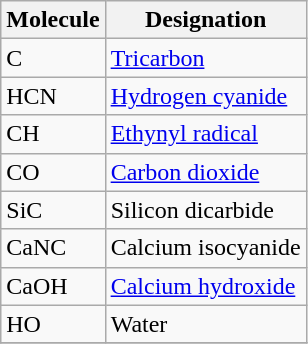<table class="wikitable sortable">
<tr>
<th scope="col">Molecule</th>
<th scope="col">Designation</th>
</tr>
<tr>
<td>C</td>
<td><a href='#'>Tricarbon</a></td>
</tr>
<tr>
<td>HCN</td>
<td><a href='#'>Hydrogen cyanide</a></td>
</tr>
<tr>
<td>CH</td>
<td><a href='#'>Ethynyl radical</a></td>
</tr>
<tr>
<td>CO</td>
<td><a href='#'>Carbon dioxide</a></td>
</tr>
<tr>
<td>SiC</td>
<td>Silicon dicarbide</td>
</tr>
<tr>
<td>CaNC</td>
<td>Calcium isocyanide</td>
</tr>
<tr>
<td>CaOH</td>
<td><a href='#'>Calcium hydroxide</a></td>
</tr>
<tr>
<td>HO</td>
<td>Water</td>
</tr>
<tr>
</tr>
</table>
